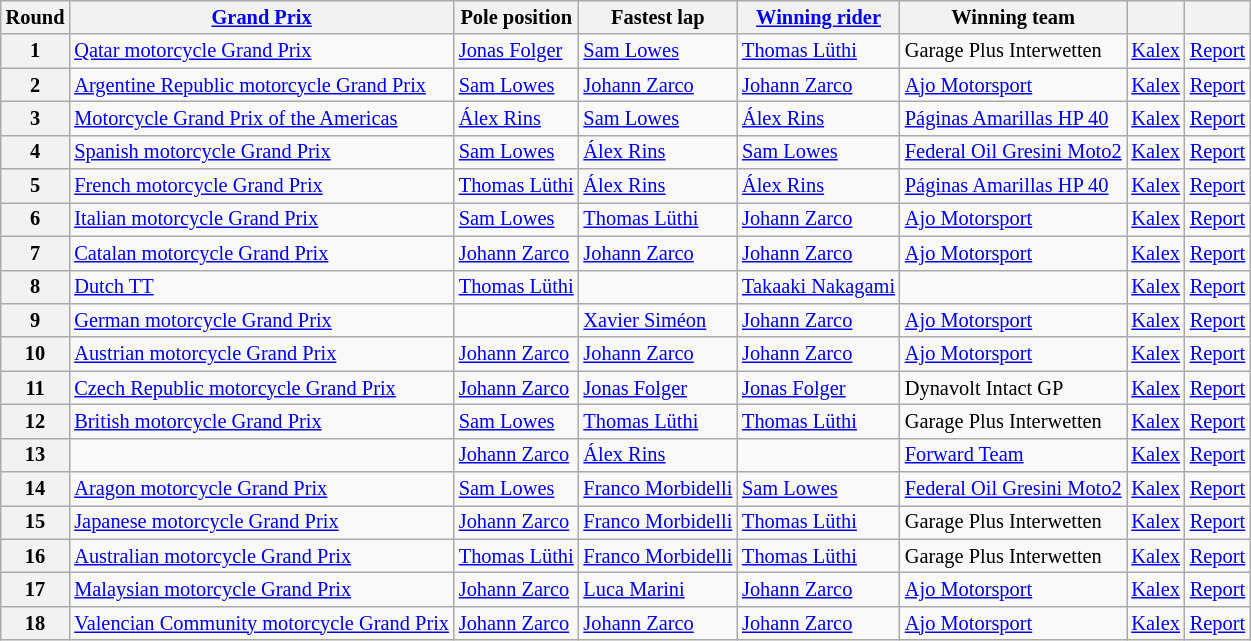<table class="wikitable sortable" style="font-size: 85%">
<tr>
<th>Round</th>
<th><a href='#'>Grand Prix</a></th>
<th>Pole position</th>
<th>Fastest lap</th>
<th><a href='#'>Winning rider</a></th>
<th>Winning team</th>
<th></th>
<th class="unsortable"></th>
</tr>
<tr>
<th>1</th>
<td> <a href='#'>Qatar motorcycle Grand Prix</a></td>
<td> <a href='#'>Jonas Folger</a></td>
<td> <a href='#'>Sam Lowes</a></td>
<td> <a href='#'>Thomas Lüthi</a></td>
<td> Garage Plus Interwetten</td>
<td> <a href='#'>Kalex</a></td>
<td><a href='#'>Report</a></td>
</tr>
<tr>
<th>2</th>
<td> <a href='#'>Argentine Republic motorcycle Grand Prix</a></td>
<td> <a href='#'>Sam Lowes</a></td>
<td> <a href='#'>Johann Zarco</a></td>
<td> <a href='#'>Johann Zarco</a></td>
<td> <a href='#'>Ajo Motorsport</a></td>
<td> <a href='#'>Kalex</a></td>
<td><a href='#'>Report</a></td>
</tr>
<tr>
<th>3</th>
<td> <a href='#'>Motorcycle Grand Prix of the Americas</a></td>
<td> <a href='#'>Álex Rins</a></td>
<td> <a href='#'>Sam Lowes</a></td>
<td> <a href='#'>Álex Rins</a></td>
<td> <a href='#'>Páginas Amarillas HP 40</a></td>
<td> <a href='#'>Kalex</a></td>
<td><a href='#'>Report</a></td>
</tr>
<tr>
<th>4</th>
<td> <a href='#'>Spanish motorcycle Grand Prix</a></td>
<td> <a href='#'>Sam Lowes</a></td>
<td> <a href='#'>Álex Rins</a></td>
<td> <a href='#'>Sam Lowes</a></td>
<td> <a href='#'>Federal Oil Gresini Moto2</a></td>
<td> <a href='#'>Kalex</a></td>
<td><a href='#'>Report</a></td>
</tr>
<tr>
<th>5</th>
<td> <a href='#'>French motorcycle Grand Prix</a></td>
<td> <a href='#'>Thomas Lüthi</a></td>
<td> <a href='#'>Álex Rins</a></td>
<td> <a href='#'>Álex Rins</a></td>
<td> <a href='#'>Páginas Amarillas HP 40</a></td>
<td> <a href='#'>Kalex</a></td>
<td><a href='#'>Report</a></td>
</tr>
<tr>
<th>6</th>
<td> <a href='#'>Italian motorcycle Grand Prix</a></td>
<td> <a href='#'>Sam Lowes</a></td>
<td> <a href='#'>Thomas Lüthi</a></td>
<td> <a href='#'>Johann Zarco</a></td>
<td> <a href='#'>Ajo Motorsport</a></td>
<td> <a href='#'>Kalex</a></td>
<td><a href='#'>Report</a></td>
</tr>
<tr>
<th>7</th>
<td> <a href='#'>Catalan motorcycle Grand Prix</a></td>
<td> <a href='#'>Johann Zarco</a></td>
<td> <a href='#'>Johann Zarco</a></td>
<td> <a href='#'>Johann Zarco</a></td>
<td> <a href='#'>Ajo Motorsport</a></td>
<td> <a href='#'>Kalex</a></td>
<td><a href='#'>Report</a></td>
</tr>
<tr>
<th>8</th>
<td> <a href='#'>Dutch TT</a></td>
<td> <a href='#'>Thomas Lüthi</a></td>
<td></td>
<td> <a href='#'>Takaaki Nakagami</a></td>
<td></td>
<td> <a href='#'>Kalex</a></td>
<td><a href='#'>Report</a></td>
</tr>
<tr>
<th>9</th>
<td> <a href='#'>German motorcycle Grand Prix</a></td>
<td></td>
<td> <a href='#'>Xavier Siméon</a></td>
<td> <a href='#'>Johann Zarco</a></td>
<td> <a href='#'>Ajo Motorsport</a></td>
<td> <a href='#'>Kalex</a></td>
<td><a href='#'>Report</a></td>
</tr>
<tr>
<th>10</th>
<td> <a href='#'>Austrian motorcycle Grand Prix</a></td>
<td> <a href='#'>Johann Zarco</a></td>
<td> <a href='#'>Johann Zarco</a></td>
<td> <a href='#'>Johann Zarco</a></td>
<td> <a href='#'>Ajo Motorsport</a></td>
<td> <a href='#'>Kalex</a></td>
<td><a href='#'>Report</a></td>
</tr>
<tr>
<th>11</th>
<td> <a href='#'>Czech Republic motorcycle Grand Prix</a></td>
<td> <a href='#'>Johann Zarco</a></td>
<td> <a href='#'>Jonas Folger</a></td>
<td> <a href='#'>Jonas Folger</a></td>
<td> Dynavolt Intact GP</td>
<td> <a href='#'>Kalex</a></td>
<td><a href='#'>Report</a></td>
</tr>
<tr>
<th>12</th>
<td> <a href='#'>British motorcycle Grand Prix</a></td>
<td> <a href='#'>Sam Lowes</a></td>
<td> <a href='#'>Thomas Lüthi</a></td>
<td> <a href='#'>Thomas Lüthi</a></td>
<td> Garage Plus Interwetten</td>
<td> <a href='#'>Kalex</a></td>
<td><a href='#'>Report</a></td>
</tr>
<tr>
<th>13</th>
<td></td>
<td> <a href='#'>Johann Zarco</a></td>
<td> <a href='#'>Álex Rins</a></td>
<td></td>
<td> <a href='#'>Forward Team</a></td>
<td> <a href='#'>Kalex</a></td>
<td><a href='#'>Report</a></td>
</tr>
<tr>
<th>14</th>
<td> <a href='#'>Aragon motorcycle Grand Prix</a></td>
<td> <a href='#'>Sam Lowes</a></td>
<td> <a href='#'>Franco Morbidelli</a></td>
<td> <a href='#'>Sam Lowes</a></td>
<td> <a href='#'>Federal Oil Gresini Moto2</a></td>
<td> <a href='#'>Kalex</a></td>
<td><a href='#'>Report</a></td>
</tr>
<tr>
<th>15</th>
<td> <a href='#'>Japanese motorcycle Grand Prix</a></td>
<td> <a href='#'>Johann Zarco</a></td>
<td> <a href='#'>Franco Morbidelli</a></td>
<td> <a href='#'>Thomas Lüthi</a></td>
<td> Garage Plus Interwetten</td>
<td> <a href='#'>Kalex</a></td>
<td><a href='#'>Report</a></td>
</tr>
<tr>
<th>16</th>
<td> <a href='#'>Australian motorcycle Grand Prix</a></td>
<td> <a href='#'>Thomas Lüthi</a></td>
<td> <a href='#'>Franco Morbidelli</a></td>
<td> <a href='#'>Thomas Lüthi</a></td>
<td> Garage Plus Interwetten</td>
<td> <a href='#'>Kalex</a></td>
<td><a href='#'>Report</a></td>
</tr>
<tr>
<th>17</th>
<td> <a href='#'>Malaysian motorcycle Grand Prix</a></td>
<td> <a href='#'>Johann Zarco</a></td>
<td> <a href='#'>Luca Marini</a></td>
<td> <a href='#'>Johann Zarco</a></td>
<td> <a href='#'>Ajo Motorsport</a></td>
<td> <a href='#'>Kalex</a></td>
<td><a href='#'>Report</a></td>
</tr>
<tr>
<th>18</th>
<td> <a href='#'>Valencian Community motorcycle Grand Prix</a></td>
<td> <a href='#'>Johann Zarco</a></td>
<td> <a href='#'>Johann Zarco</a></td>
<td> <a href='#'>Johann Zarco</a></td>
<td> <a href='#'>Ajo Motorsport</a></td>
<td> <a href='#'>Kalex</a></td>
<td><a href='#'>Report</a></td>
</tr>
</table>
